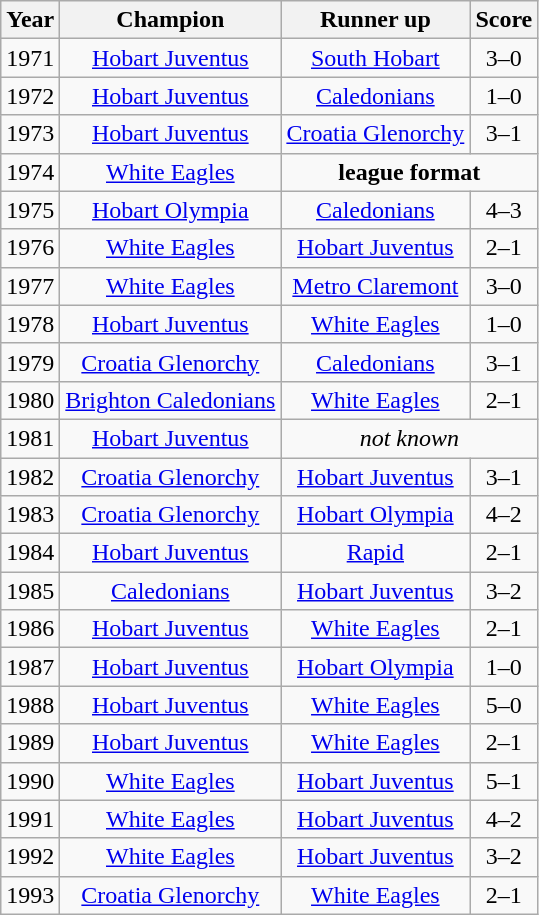<table class="wikitable" style="text-align:center">
<tr>
<th>Year</th>
<th>Champion</th>
<th>Runner up</th>
<th>Score</th>
</tr>
<tr>
<td>1971</td>
<td><a href='#'>Hobart Juventus</a></td>
<td><a href='#'>South Hobart</a></td>
<td>3–0</td>
</tr>
<tr>
<td>1972</td>
<td><a href='#'>Hobart Juventus</a></td>
<td><a href='#'>Caledonians</a></td>
<td>1–0</td>
</tr>
<tr>
<td>1973</td>
<td><a href='#'>Hobart Juventus</a></td>
<td><a href='#'>Croatia Glenorchy</a></td>
<td>3–1</td>
</tr>
<tr>
<td>1974</td>
<td><a href='#'>White Eagles</a></td>
<td colspan=2><strong>league format</strong></td>
</tr>
<tr>
<td>1975</td>
<td><a href='#'>Hobart Olympia</a></td>
<td><a href='#'>Caledonians</a></td>
<td>4–3</td>
</tr>
<tr>
<td>1976</td>
<td><a href='#'>White Eagles</a></td>
<td><a href='#'>Hobart Juventus</a></td>
<td>2–1</td>
</tr>
<tr>
<td>1977</td>
<td><a href='#'>White Eagles</a></td>
<td><a href='#'>Metro Claremont</a></td>
<td>3–0</td>
</tr>
<tr>
<td>1978</td>
<td><a href='#'>Hobart Juventus</a></td>
<td><a href='#'>White Eagles</a></td>
<td>1–0</td>
</tr>
<tr>
<td>1979</td>
<td><a href='#'>Croatia Glenorchy</a></td>
<td><a href='#'>Caledonians</a></td>
<td>3–1</td>
</tr>
<tr>
<td>1980</td>
<td><a href='#'>Brighton Caledonians</a></td>
<td><a href='#'>White Eagles</a></td>
<td>2–1</td>
</tr>
<tr>
<td>1981</td>
<td><a href='#'>Hobart Juventus</a></td>
<td colspan=2><em>not known</em></td>
</tr>
<tr>
<td>1982</td>
<td><a href='#'>Croatia Glenorchy</a></td>
<td><a href='#'>Hobart Juventus</a></td>
<td>3–1</td>
</tr>
<tr>
<td>1983</td>
<td><a href='#'>Croatia Glenorchy</a></td>
<td><a href='#'>Hobart Olympia</a></td>
<td>4–2</td>
</tr>
<tr>
<td>1984</td>
<td><a href='#'>Hobart Juventus</a></td>
<td><a href='#'>Rapid</a></td>
<td>2–1</td>
</tr>
<tr>
<td>1985</td>
<td><a href='#'>Caledonians</a></td>
<td><a href='#'>Hobart Juventus</a></td>
<td>3–2</td>
</tr>
<tr>
<td>1986</td>
<td><a href='#'>Hobart Juventus</a></td>
<td><a href='#'>White Eagles</a></td>
<td>2–1</td>
</tr>
<tr>
<td>1987</td>
<td><a href='#'>Hobart Juventus</a></td>
<td><a href='#'>Hobart Olympia</a></td>
<td>1–0</td>
</tr>
<tr>
<td>1988</td>
<td><a href='#'>Hobart Juventus</a></td>
<td><a href='#'>White Eagles</a></td>
<td>5–0</td>
</tr>
<tr>
<td>1989</td>
<td><a href='#'>Hobart Juventus</a></td>
<td><a href='#'>White Eagles</a></td>
<td>2–1</td>
</tr>
<tr>
<td>1990</td>
<td><a href='#'>White Eagles</a></td>
<td><a href='#'>Hobart Juventus</a></td>
<td>5–1</td>
</tr>
<tr>
<td>1991</td>
<td><a href='#'>White Eagles</a></td>
<td><a href='#'>Hobart Juventus</a></td>
<td>4–2</td>
</tr>
<tr>
<td>1992</td>
<td><a href='#'>White Eagles</a></td>
<td><a href='#'>Hobart Juventus</a></td>
<td>3–2</td>
</tr>
<tr>
<td>1993</td>
<td><a href='#'>Croatia Glenorchy</a></td>
<td><a href='#'>White Eagles</a></td>
<td>2–1</td>
</tr>
</table>
